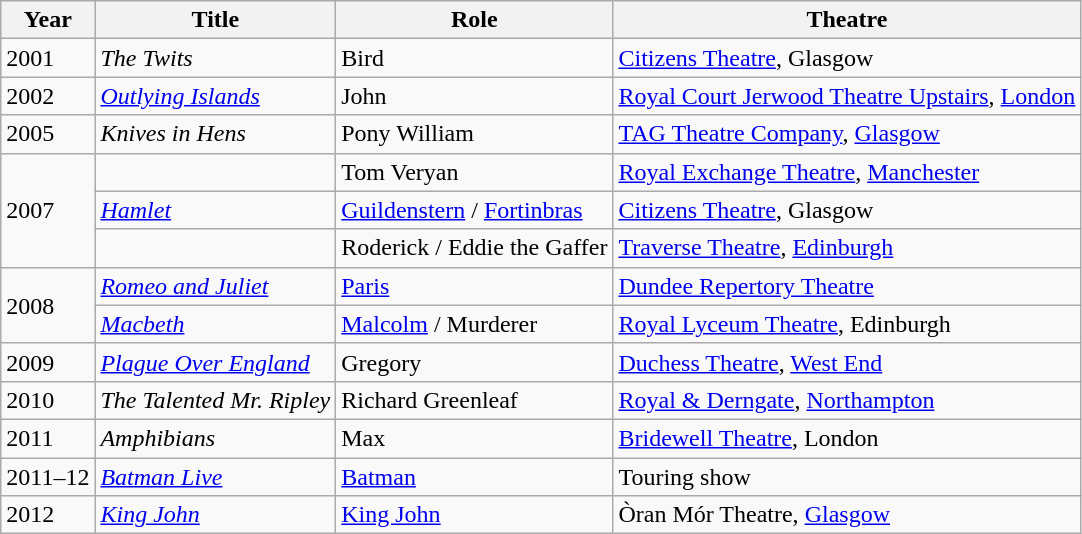<table class="wikitable sortable">
<tr>
<th>Year</th>
<th>Title</th>
<th>Role</th>
<th>Theatre</th>
</tr>
<tr>
<td>2001</td>
<td><em>The Twits</em></td>
<td>Bird</td>
<td><a href='#'>Citizens Theatre</a>, Glasgow</td>
</tr>
<tr>
<td>2002</td>
<td><em><a href='#'>Outlying Islands</a></em></td>
<td>John</td>
<td><a href='#'>Royal Court Jerwood Theatre Upstairs</a>, <a href='#'>London</a></td>
</tr>
<tr>
<td>2005</td>
<td><em>Knives in Hens</em></td>
<td>Pony William</td>
<td><a href='#'>TAG Theatre Company</a>, <a href='#'>Glasgow</a></td>
</tr>
<tr>
<td rowspan="3">2007</td>
<td><em></em></td>
<td>Tom Veryan</td>
<td><a href='#'>Royal Exchange Theatre</a>, <a href='#'>Manchester</a></td>
</tr>
<tr>
<td><em><a href='#'>Hamlet</a></em></td>
<td><a href='#'>Guildenstern</a> / <a href='#'>Fortinbras</a></td>
<td><a href='#'>Citizens Theatre</a>, Glasgow</td>
</tr>
<tr>
<td><em></em></td>
<td>Roderick / Eddie the Gaffer</td>
<td><a href='#'>Traverse Theatre</a>, <a href='#'>Edinburgh</a></td>
</tr>
<tr>
<td rowspan="2">2008</td>
<td><em><a href='#'>Romeo and Juliet</a></em></td>
<td><a href='#'>Paris</a></td>
<td><a href='#'>Dundee Repertory Theatre</a></td>
</tr>
<tr>
<td><em><a href='#'>Macbeth</a></em></td>
<td><a href='#'>Malcolm</a> / Murderer</td>
<td><a href='#'>Royal Lyceum Theatre</a>, Edinburgh</td>
</tr>
<tr>
<td>2009</td>
<td><em><a href='#'>Plague Over England</a></em></td>
<td>Gregory</td>
<td><a href='#'>Duchess Theatre</a>, <a href='#'>West End</a></td>
</tr>
<tr>
<td>2010</td>
<td><em>The Talented Mr. Ripley</em></td>
<td>Richard Greenleaf</td>
<td><a href='#'>Royal & Derngate</a>, <a href='#'>Northampton</a></td>
</tr>
<tr>
<td>2011</td>
<td><em>Amphibians</em></td>
<td>Max</td>
<td><a href='#'>Bridewell Theatre</a>, London</td>
</tr>
<tr>
<td>2011–12</td>
<td><em><a href='#'>Batman Live</a></em></td>
<td><a href='#'>Batman</a></td>
<td>Touring show</td>
</tr>
<tr>
<td>2012</td>
<td><em><a href='#'>King John</a></em></td>
<td><a href='#'>King John</a></td>
<td>Òran Mór Theatre, <a href='#'>Glasgow</a></td>
</tr>
</table>
